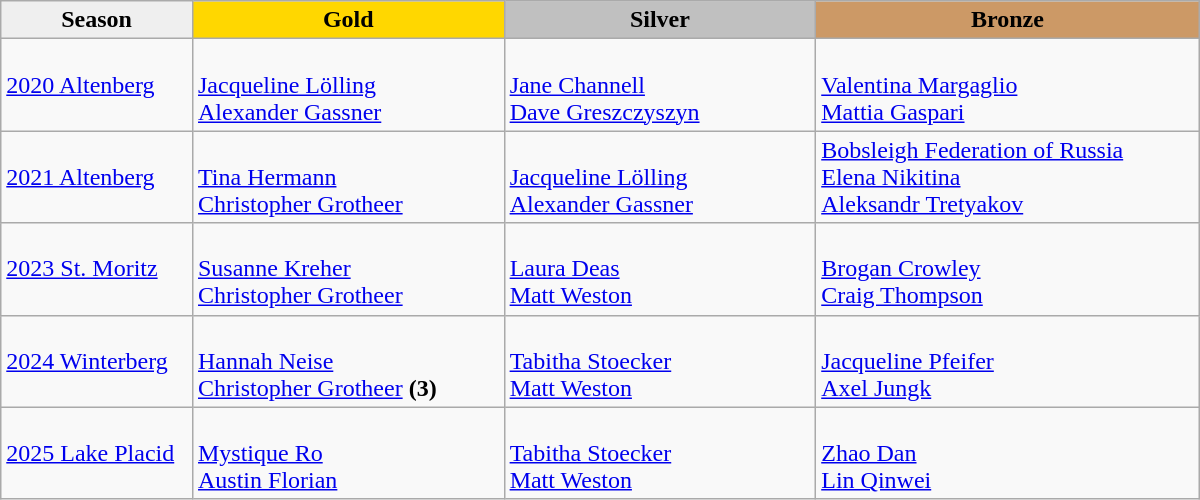<table class="wikitable sortable" style="width:800px;">
<tr>
<th style="width:16%; background:#efefef;">Season</th>
<th style="width:26%; background:gold">Gold</th>
<th style="width:26%; background:silver">Silver</th>
<th style="width:32%; background:#CC9966">Bronze</th>
</tr>
<tr>
<td><a href='#'>2020 Altenberg</a></td>
<td><br><a href='#'>Jacqueline Lölling</a><br><a href='#'>Alexander Gassner</a></td>
<td><br><a href='#'>Jane Channell</a><br><a href='#'>Dave Greszczyszyn</a></td>
<td><br><a href='#'>Valentina Margaglio</a><br><a href='#'>Mattia Gaspari</a></td>
</tr>
<tr>
<td><a href='#'>2021 Altenberg</a></td>
<td><br><a href='#'>Tina Hermann</a><br><a href='#'>Christopher Grotheer</a></td>
<td><br><a href='#'>Jacqueline Lölling</a><br><a href='#'>Alexander Gassner</a></td>
<td><a href='#'>Bobsleigh Federation of Russia</a><br><a href='#'>Elena Nikitina</a><br><a href='#'>Aleksandr Tretyakov</a></td>
</tr>
<tr>
<td><a href='#'>2023 St. Moritz</a></td>
<td><br><a href='#'>Susanne Kreher</a><br><a href='#'>Christopher Grotheer</a></td>
<td><br><a href='#'>Laura Deas</a><br><a href='#'>Matt Weston</a></td>
<td><br><a href='#'>Brogan Crowley</a><br><a href='#'>Craig Thompson</a></td>
</tr>
<tr>
<td><a href='#'>2024 Winterberg</a></td>
<td><br><a href='#'>Hannah Neise</a><br><a href='#'>Christopher Grotheer</a> <strong>(3)</strong></td>
<td><br><a href='#'>Tabitha Stoecker</a><br><a href='#'>Matt Weston</a></td>
<td><br><a href='#'>Jacqueline Pfeifer</a><br><a href='#'>Axel Jungk</a></td>
</tr>
<tr>
<td><a href='#'>2025 Lake Placid</a></td>
<td><br><a href='#'>Mystique Ro</a><br><a href='#'>Austin Florian</a></td>
<td><br><a href='#'>Tabitha Stoecker</a><br><a href='#'>Matt Weston</a></td>
<td><br><a href='#'>Zhao Dan</a><br><a href='#'>Lin Qinwei</a></td>
</tr>
</table>
